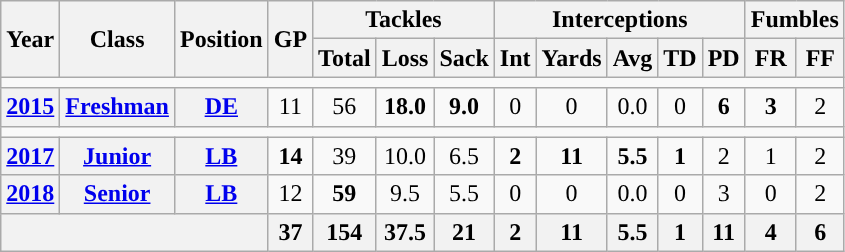<table class="wikitable" style="text-align:center;">
<tr align="center">
<th rowspan="2">Year</th>
<th rowspan="2">Class</th>
<th rowspan="2">Position</th>
<th rowspan="2">GP</th>
<th colspan="3">Tackles</th>
<th colspan="5">Interceptions</th>
<th colspan="2">Fumbles</th>
</tr>
<tr>
<th>Total</th>
<th>Loss</th>
<th>Sack</th>
<th>Int</th>
<th>Yards</th>
<th>Avg</th>
<th>TD</th>
<th>PD</th>
<th>FR</th>
<th>FF</th>
</tr>
<tr>
<td ! colspan="14"></td>
</tr>
<tr>
<th><a href='#'>2015</a></th>
<th><a href='#'>Freshman</a></th>
<th><a href='#'>DE</a></th>
<td>11</td>
<td>56</td>
<td><strong>18.0</strong></td>
<td><strong>9.0</strong></td>
<td>0</td>
<td>0</td>
<td>0.0</td>
<td>0</td>
<td><strong>6</strong></td>
<td><strong>3</strong></td>
<td>2</td>
</tr>
<tr>
<td ! colspan="14"></td>
</tr>
<tr>
<th><a href='#'>2017</a></th>
<th><a href='#'>Junior</a></th>
<th><a href='#'>LB</a></th>
<td><strong>14</strong></td>
<td>39</td>
<td>10.0</td>
<td>6.5</td>
<td><strong>2</strong></td>
<td><strong>11</strong></td>
<td><strong>5.5</strong></td>
<td><strong>1</strong></td>
<td>2</td>
<td>1</td>
<td>2</td>
</tr>
<tr>
<th><a href='#'>2018</a></th>
<th><a href='#'>Senior</a></th>
<th><a href='#'>LB</a></th>
<td>12</td>
<td><strong>59</strong></td>
<td>9.5</td>
<td>5.5</td>
<td>0</td>
<td>0</td>
<td>0.0</td>
<td>0</td>
<td>3</td>
<td>0</td>
<td>2</td>
</tr>
<tr>
<th colspan="3"></th>
<th>37</th>
<th>154</th>
<th>37.5</th>
<th>21</th>
<th>2</th>
<th>11</th>
<th>5.5</th>
<th>1</th>
<th>11</th>
<th>4</th>
<th>6</th>
</tr>
</table>
